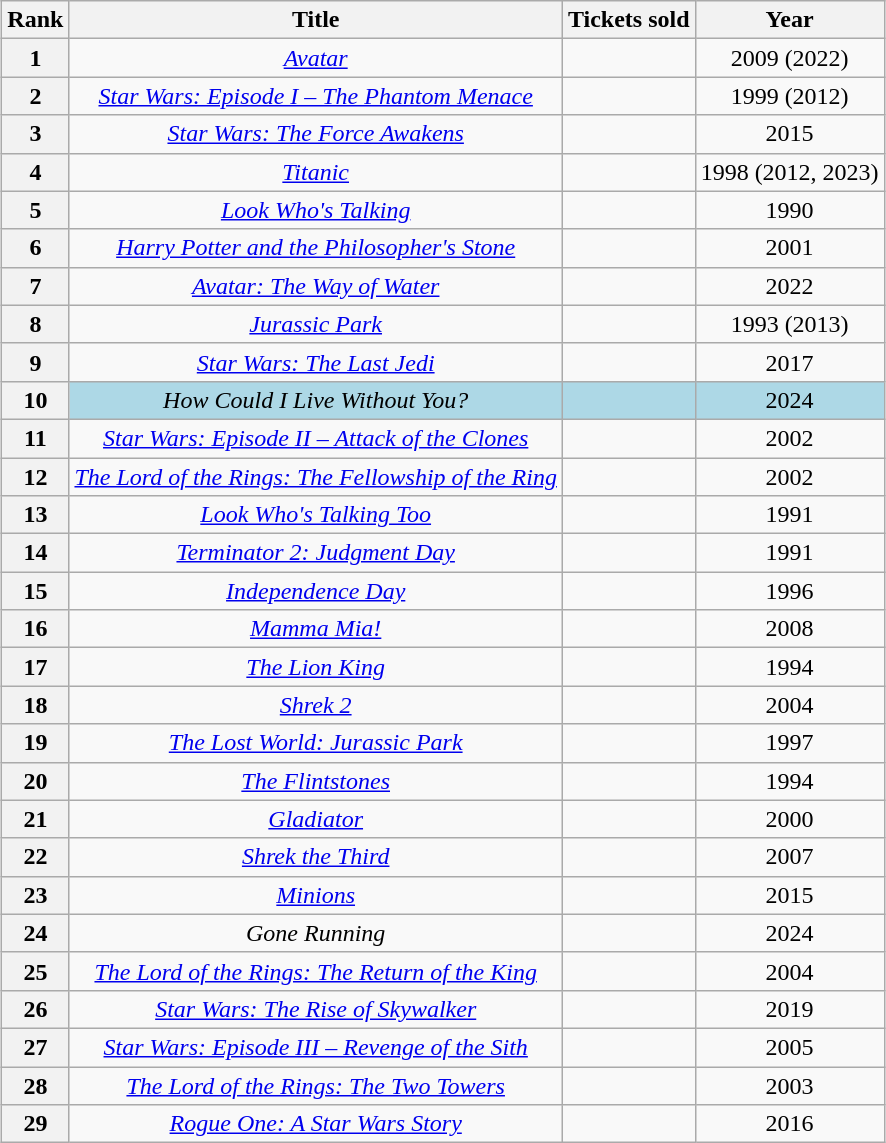<table class="wikitable sortable" style="text-align:center; margin: 1em auto;">
<tr>
<th>Rank</th>
<th>Title</th>
<th>Tickets sold</th>
<th>Year</th>
</tr>
<tr>
<th>1</th>
<td><em><a href='#'>Avatar</a></em></td>
<td></td>
<td>2009 (2022)</td>
</tr>
<tr>
<th>2</th>
<td><em><a href='#'>Star Wars: Episode I – The Phantom Menace</a></em></td>
<td></td>
<td>1999 (2012)</td>
</tr>
<tr>
<th>3</th>
<td><em><a href='#'>Star Wars: The Force Awakens</a></em></td>
<td></td>
<td>2015</td>
</tr>
<tr>
<th>4</th>
<td><em><a href='#'>Titanic</a></em></td>
<td></td>
<td>1998 (2012, 2023)</td>
</tr>
<tr>
<th>5</th>
<td><em><a href='#'>Look Who's Talking</a></em></td>
<td></td>
<td>1990</td>
</tr>
<tr>
<th>6</th>
<td><em><a href='#'>Harry Potter and the Philosopher's Stone</a></em></td>
<td></td>
<td>2001</td>
</tr>
<tr>
<th>7</th>
<td><em><a href='#'>Avatar: The Way of Water</a></em></td>
<td></td>
<td>2022</td>
</tr>
<tr>
<th>8</th>
<td><em><a href='#'>Jurassic Park</a></em></td>
<td></td>
<td>1993 (2013)</td>
</tr>
<tr>
<th>9</th>
<td><em><a href='#'>Star Wars: The Last Jedi</a></em></td>
<td></td>
<td>2017</td>
</tr>
<tr bgcolor="lightblue">
<th>10</th>
<td><em>How Could I Live Without You?</em></td>
<td></td>
<td>2024</td>
</tr>
<tr>
<th>11</th>
<td><em><a href='#'>Star Wars: Episode II – Attack of the Clones</a></em></td>
<td></td>
<td>2002</td>
</tr>
<tr>
<th>12</th>
<td><em><a href='#'>The Lord of the Rings: The Fellowship of the Ring</a></em></td>
<td></td>
<td>2002</td>
</tr>
<tr>
<th>13</th>
<td><em><a href='#'>Look Who's Talking Too</a></em></td>
<td></td>
<td>1991</td>
</tr>
<tr>
<th>14</th>
<td><em><a href='#'>Terminator 2: Judgment Day</a></em></td>
<td></td>
<td>1991</td>
</tr>
<tr>
<th>15</th>
<td><em><a href='#'>Independence Day</a></em></td>
<td></td>
<td>1996</td>
</tr>
<tr>
<th>16</th>
<td><em><a href='#'>Mamma Mia!</a></em></td>
<td></td>
<td>2008</td>
</tr>
<tr>
<th>17</th>
<td><em><a href='#'>The Lion King</a></em></td>
<td></td>
<td>1994</td>
</tr>
<tr>
<th>18</th>
<td><em><a href='#'>Shrek 2</a></em></td>
<td></td>
<td>2004</td>
</tr>
<tr>
<th>19</th>
<td><em><a href='#'>The Lost World: Jurassic Park</a></em></td>
<td></td>
<td>1997</td>
</tr>
<tr>
<th>20</th>
<td><em><a href='#'>The Flintstones</a></em></td>
<td></td>
<td>1994</td>
</tr>
<tr>
<th>21</th>
<td><em><a href='#'>Gladiator</a></em></td>
<td></td>
<td>2000</td>
</tr>
<tr>
<th>22</th>
<td><em><a href='#'>Shrek the Third</a></em></td>
<td></td>
<td>2007</td>
</tr>
<tr>
<th>23</th>
<td><em><a href='#'>Minions</a></em></td>
<td></td>
<td>2015</td>
</tr>
<tr>
<th>24</th>
<td><em>Gone Running</em></td>
<td></td>
<td>2024</td>
</tr>
<tr>
<th>25</th>
<td><em><a href='#'>The Lord of the Rings: The Return of the King</a></em></td>
<td></td>
<td>2004</td>
</tr>
<tr>
<th>26</th>
<td><em><a href='#'>Star Wars: The Rise of Skywalker</a></em></td>
<td></td>
<td>2019</td>
</tr>
<tr>
<th>27</th>
<td><em><a href='#'>Star Wars: Episode III – Revenge of the Sith</a></em></td>
<td></td>
<td>2005</td>
</tr>
<tr>
<th>28</th>
<td><em><a href='#'>The Lord of the Rings: The Two Towers</a></em></td>
<td></td>
<td>2003</td>
</tr>
<tr>
<th>29</th>
<td><em><a href='#'>Rogue One: A Star Wars Story</a></em></td>
<td></td>
<td>2016</td>
</tr>
</table>
